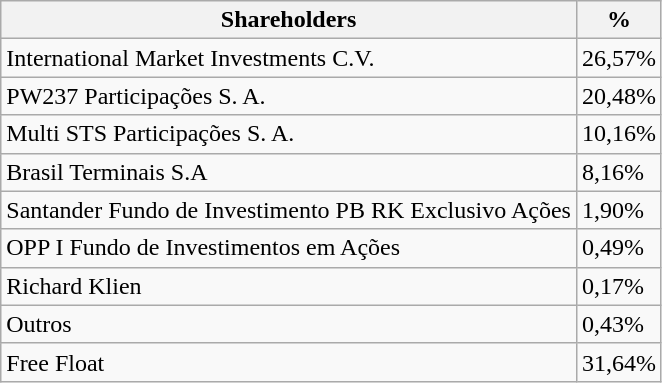<table class="wikitable sortable">
<tr>
<th>Shareholders</th>
<th>%</th>
</tr>
<tr>
<td>International Market Investments C.V.</td>
<td>26,57%</td>
</tr>
<tr>
<td>PW237 Participações S. A.</td>
<td>20,48%</td>
</tr>
<tr>
<td>Multi STS Participações S. A.</td>
<td>10,16%</td>
</tr>
<tr>
<td>Brasil Terminais S.A</td>
<td>8,16%</td>
</tr>
<tr>
<td>Santander Fundo de Investimento PB RK Exclusivo Ações</td>
<td>1,90%</td>
</tr>
<tr>
<td>OPP I Fundo de Investimentos em Ações</td>
<td>0,49%</td>
</tr>
<tr>
<td>Richard Klien</td>
<td>0,17%</td>
</tr>
<tr>
<td>Outros</td>
<td>0,43%</td>
</tr>
<tr>
<td>Free Float</td>
<td>31,64%</td>
</tr>
</table>
